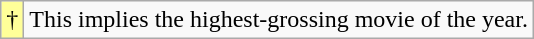<table class="wikitable">
<tr>
<td style="background-color:#FFFF99">†</td>
<td>This implies the highest-grossing movie of the year.</td>
</tr>
</table>
